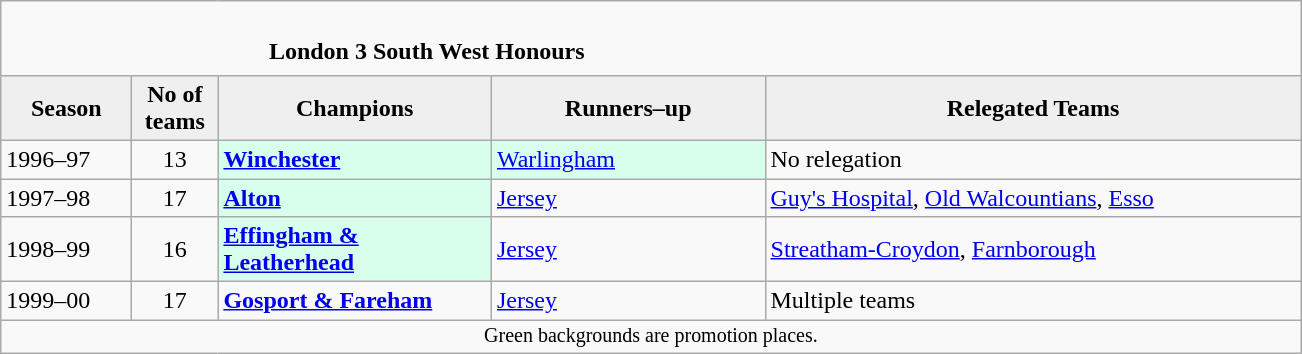<table class="wikitable" style="text-align: left;">
<tr>
<td colspan="11" cellpadding="0" cellspacing="0"><br><table border="0" style="width:100%;" cellpadding="0" cellspacing="0">
<tr>
<td style="width:20%; border:0;"></td>
<td style="border:0;"><strong>London 3 South West Honours</strong></td>
<td style="width:20%; border:0;"></td>
</tr>
</table>
</td>
</tr>
<tr>
<th style="background:#efefef; width:80px;">Season</th>
<th style="background:#efefef; width:50px;">No of teams</th>
<th style="background:#efefef; width:175px;">Champions</th>
<th style="background:#efefef; width:175px;">Runners–up</th>
<th style="background:#efefef; width:350px;">Relegated Teams</th>
</tr>
<tr align=left>
<td>1996–97</td>
<td style="text-align: center;">13</td>
<td style="background:#d8ffeb;"><strong><a href='#'>Winchester</a></strong></td>
<td style="background:#d8ffeb;"><a href='#'>Warlingham</a></td>
<td>No relegation</td>
</tr>
<tr>
<td>1997–98</td>
<td style="text-align: center;">17</td>
<td style="background:#d8ffeb;"><strong><a href='#'>Alton</a></strong></td>
<td><a href='#'>Jersey</a></td>
<td><a href='#'>Guy's Hospital</a>, <a href='#'>Old Walcountians</a>, <a href='#'>Esso</a></td>
</tr>
<tr>
<td>1998–99</td>
<td style="text-align: center;">16</td>
<td style="background:#d8ffeb;"><strong><a href='#'>Effingham & Leatherhead</a></strong></td>
<td><a href='#'>Jersey</a></td>
<td><a href='#'>Streatham-Croydon</a>, <a href='#'>Farnborough</a></td>
</tr>
<tr>
<td>1999–00</td>
<td style="text-align: center;">17</td>
<td><strong><a href='#'>Gosport & Fareham</a></strong></td>
<td><a href='#'>Jersey</a></td>
<td>Multiple teams</td>
</tr>
<tr>
<td colspan="15"  style="border:0; font-size:smaller; text-align:center;">Green backgrounds are promotion places.</td>
</tr>
</table>
